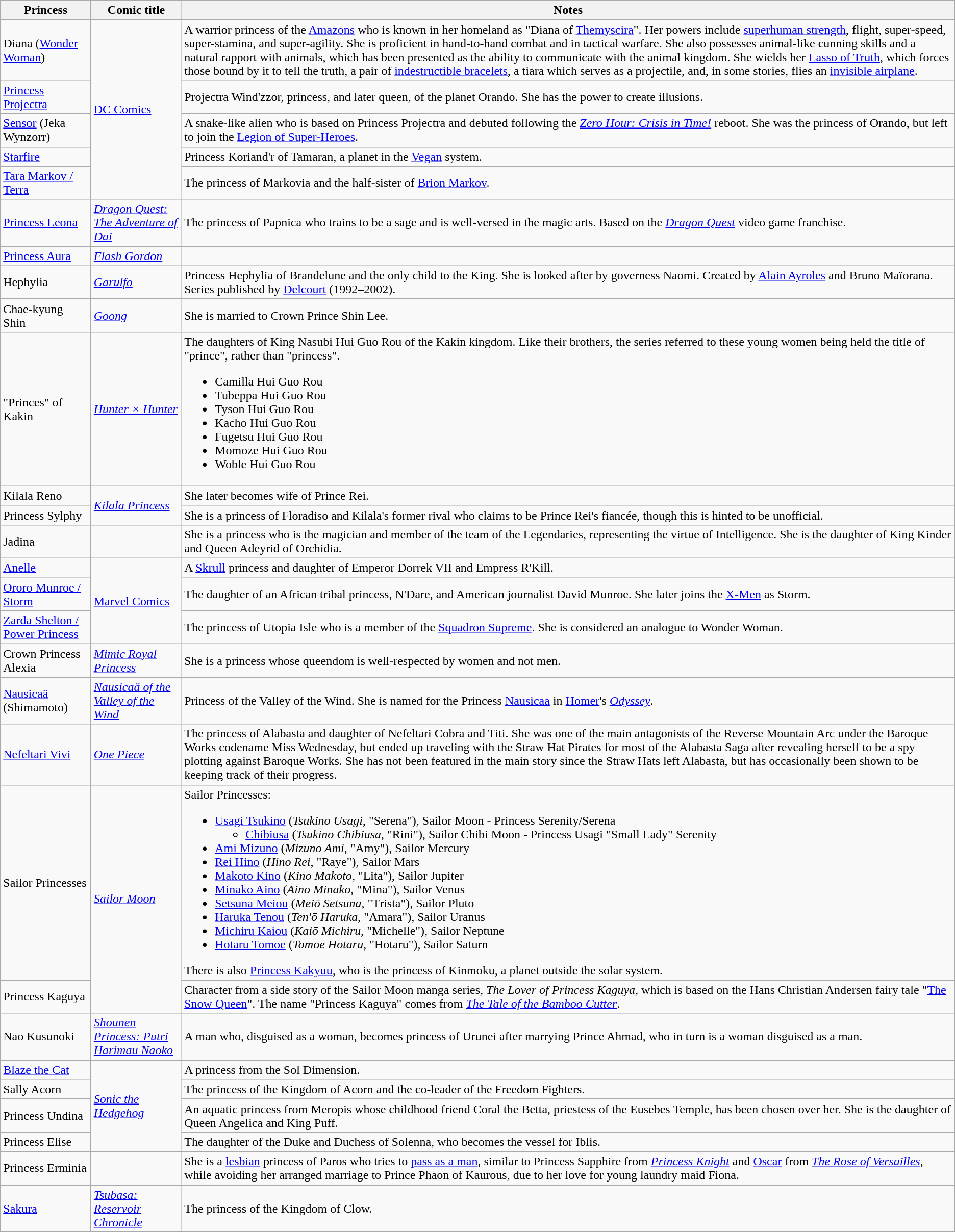<table class="wikitable sortable">
<tr>
<th>Princess</th>
<th>Comic title</th>
<th class="unsortable">Notes</th>
</tr>
<tr>
<td>Diana (<a href='#'>Wonder Woman</a>)</td>
<td rowspan="5"><a href='#'>DC Comics</a></td>
<td>A warrior princess of the <a href='#'>Amazons</a> who is known in her homeland as "Diana of <a href='#'>Themyscira</a>". Her powers include <a href='#'>superhuman strength</a>, flight, super-speed, super-stamina, and super-agility. She is proficient in hand-to-hand combat and in tactical warfare. She also possesses animal-like cunning skills and a natural rapport with animals, which has been presented as the ability to communicate with the animal kingdom. She wields her <a href='#'>Lasso of Truth</a>, which forces those bound by it to tell the truth, a pair of <a href='#'>indestructible bracelets</a>, a tiara which serves as a projectile, and, in some stories, flies an <a href='#'>invisible airplane</a>.</td>
</tr>
<tr>
<td><a href='#'>Princess Projectra</a></td>
<td>Projectra Wind'zzor, princess, and later queen, of the planet Orando. She has the power to create illusions.</td>
</tr>
<tr>
<td><a href='#'>Sensor</a> (Jeka Wynzorr)</td>
<td>A snake-like alien who is based on Princess Projectra and debuted following the <em><a href='#'>Zero Hour: Crisis in Time!</a></em> reboot. She was the princess of Orando, but left to join the <a href='#'>Legion of Super-Heroes</a>.</td>
</tr>
<tr>
<td><a href='#'>Starfire</a></td>
<td>Princess Koriand'r of Tamaran, a planet in the <a href='#'>Vegan</a> system.</td>
</tr>
<tr>
<td><a href='#'>Tara Markov / Terra</a></td>
<td>The princess of Markovia and the half-sister of <a href='#'>Brion Markov</a>.</td>
</tr>
<tr>
<td><a href='#'>Princess Leona</a></td>
<td><em><a href='#'>Dragon Quest: The Adventure of Dai</a></em></td>
<td>The princess of Papnica who trains to be a sage and is well-versed in the magic arts. Based on the <em><a href='#'>Dragon Quest</a></em> video game franchise.</td>
</tr>
<tr>
<td><a href='#'>Princess Aura</a></td>
<td><em><a href='#'>Flash Gordon</a></em></td>
<td></td>
</tr>
<tr>
<td>Hephylia</td>
<td><em><a href='#'>Garulfo</a></em></td>
<td>Princess Hephylia of Brandelune and the only child to the King. She is looked after by governess Naomi. Created by <a href='#'>Alain Ayroles</a> and Bruno Maïorana. Series published by <a href='#'>Delcourt</a> (1992–2002).</td>
</tr>
<tr>
<td>Chae-kyung Shin</td>
<td><em><a href='#'>Goong</a></em></td>
<td>She is married to Crown Prince Shin Lee.</td>
</tr>
<tr>
<td>"Princes" of Kakin</td>
<td><em><a href='#'>Hunter × Hunter</a></em></td>
<td>The daughters of King Nasubi Hui Guo Rou of the Kakin kingdom. Like their brothers, the series referred to these young women being held the title of "prince", rather than "princess".<br><ul><li>Camilla Hui Guo Rou</li><li>Tubeppa Hui Guo Rou</li><li>Tyson Hui Guo Rou</li><li>Kacho Hui Guo Rou</li><li>Fugetsu Hui Guo Rou</li><li>Momoze Hui Guo Rou</li><li>Woble Hui Guo Rou</li></ul></td>
</tr>
<tr>
<td>Kilala Reno</td>
<td rowspan="2"><em><a href='#'>Kilala Princess</a></em></td>
<td>She later becomes wife of Prince Rei.</td>
</tr>
<tr>
<td>Princess Sylphy</td>
<td>She is a princess of Floradiso and Kilala's former rival who claims to be Prince Rei's fiancée, though this is hinted to be unofficial.</td>
</tr>
<tr>
<td>Jadina</td>
<td><em></em></td>
<td>She is a princess who is the magician and member of the team of the Legendaries, representing the virtue of Intelligence. She is the daughter of King Kinder and Queen Adeyrid of Orchidia.</td>
</tr>
<tr>
<td><a href='#'>Anelle</a></td>
<td rowspan="3"><a href='#'>Marvel Comics</a></td>
<td>A <a href='#'>Skrull</a> princess and daughter of Emperor Dorrek VII and Empress R'Kill.</td>
</tr>
<tr>
<td><a href='#'>Ororo Munroe / Storm</a></td>
<td>The daughter of an African tribal princess, N'Dare, and American journalist David Munroe. She later joins the <a href='#'>X-Men</a> as Storm.</td>
</tr>
<tr>
<td><a href='#'>Zarda Shelton / Power Princess</a></td>
<td>The princess of Utopia Isle who is a member of the <a href='#'>Squadron Supreme</a>. She is considered an analogue to Wonder Woman.</td>
</tr>
<tr>
<td>Crown Princess Alexia</td>
<td><em><a href='#'>Mimic Royal Princess</a></em></td>
<td>She is a princess whose queendom is well-respected by women and not men.</td>
</tr>
<tr>
<td><a href='#'>Nausicaä</a> (Shimamoto)</td>
<td><em><a href='#'>Nausicaä of the Valley of the Wind</a></em></td>
<td>Princess of the Valley of the Wind. She is named for the Princess <a href='#'>Nausicaa</a> in <a href='#'>Homer</a>'s <em><a href='#'>Odyssey</a></em>.</td>
</tr>
<tr>
<td><a href='#'>Nefeltari Vivi</a></td>
<td><em><a href='#'>One Piece</a></em></td>
<td>The princess of Alabasta and daughter of Nefeltari Cobra and Titi. She was one of the main antagonists of the Reverse Mountain Arc under the Baroque Works codename Miss Wednesday, but ended up traveling with the Straw Hat Pirates for most of the Alabasta Saga after revealing herself to be a spy plotting against Baroque Works. She has not been featured in the main story since the Straw Hats left Alabasta, but has occasionally been shown to be keeping track of their progress.</td>
</tr>
<tr>
<td>Sailor Princesses</td>
<td rowspan="2"><em><a href='#'>Sailor Moon</a></em></td>
<td>Sailor Princesses:<br><ul><li><a href='#'>Usagi Tsukino</a> (<em>Tsukino Usagi</em>, "Serena"), Sailor Moon - Princess Serenity/Serena<ul><li><a href='#'>Chibiusa</a> (<em>Tsukino Chibiusa</em>, "Rini"), Sailor Chibi Moon - Princess Usagi "Small Lady" Serenity</li></ul></li><li><a href='#'>Ami Mizuno</a> (<em>Mizuno Ami</em>, "Amy"), Sailor Mercury</li><li><a href='#'>Rei Hino</a> (<em>Hino Rei</em>, "Raye"), Sailor Mars</li><li><a href='#'>Makoto Kino</a> (<em>Kino Makoto</em>, "Lita"), Sailor Jupiter</li><li><a href='#'>Minako Aino</a> (<em>Aino Minako</em>, "Mina"), Sailor Venus</li><li><a href='#'>Setsuna Meiou</a> (<em>Meiō Setsuna</em>, "Trista"), Sailor Pluto</li><li><a href='#'>Haruka Tenou</a> (<em>Ten'ō Haruka</em>, "Amara"), Sailor Uranus</li><li><a href='#'>Michiru Kaiou</a> (<em>Kaiō Michiru</em>, "Michelle"), Sailor Neptune</li><li><a href='#'>Hotaru Tomoe</a> (<em>Tomoe Hotaru</em>, "Hotaru"), Sailor Saturn</li></ul>There is also <a href='#'>Princess Kakyuu</a>, who is the princess of Kinmoku, a planet outside the solar system.</td>
</tr>
<tr>
<td>Princess Kaguya</td>
<td>Character from a side story of the Sailor Moon manga series, <em>The Lover of Princess Kaguya</em>, which is based on the Hans Christian Andersen fairy tale "<a href='#'>The Snow Queen</a>". The name "Princess Kaguya" comes from <em><a href='#'>The Tale of the Bamboo Cutter</a></em>.</td>
</tr>
<tr>
<td>Nao Kusunoki</td>
<td><em><a href='#'>Shounen Princess: Putri Harimau Naoko</a></em></td>
<td>A man who, disguised as a woman, becomes princess of Urunei after marrying Prince Ahmad, who in turn is a woman disguised as a man.</td>
</tr>
<tr>
<td><a href='#'>Blaze the Cat</a></td>
<td rowspan="4"><em><a href='#'>Sonic the Hedgehog</a></em></td>
<td>A princess from the Sol Dimension.</td>
</tr>
<tr>
<td>Sally Acorn</td>
<td>The princess of the Kingdom of Acorn and the co-leader of the Freedom Fighters.</td>
</tr>
<tr>
<td>Princess Undina</td>
<td>An aquatic princess from Meropis whose childhood friend Coral the Betta, priestess of the Eusebes Temple, has been chosen over her. She is the daughter of Queen Angelica and King Puff.</td>
</tr>
<tr>
<td>Princess Elise</td>
<td>The daughter of the Duke and Duchess of Solenna, who becomes the vessel for Iblis.</td>
</tr>
<tr>
<td>Princess Erminia</td>
<td><em></em></td>
<td>She is a <a href='#'>lesbian</a> princess of Paros who tries to <a href='#'>pass as a man</a>, similar to Princess Sapphire from <em><a href='#'>Princess Knight</a></em> and <a href='#'>Oscar</a> from <em><a href='#'>The Rose of Versailles</a></em>, while avoiding her arranged marriage to Prince Phaon of Kaurous, due to her love for young laundry maid Fiona.</td>
</tr>
<tr>
<td><a href='#'>Sakura</a></td>
<td><em><a href='#'>Tsubasa: Reservoir Chronicle</a></em></td>
<td>The princess of the Kingdom of Clow.</td>
</tr>
<tr>
</tr>
</table>
